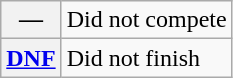<table class="wikitable">
<tr>
<th scope="row">—</th>
<td>Did not compete</td>
</tr>
<tr>
<th scope="row"><a href='#'>DNF</a></th>
<td>Did not finish</td>
</tr>
</table>
